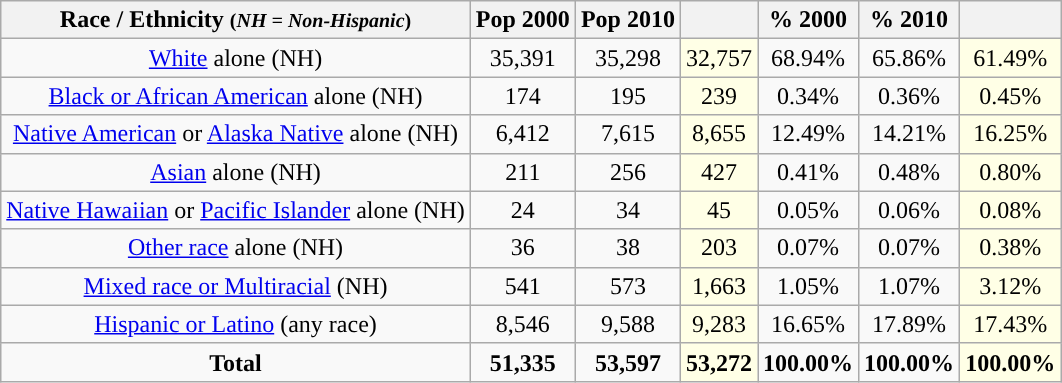<table class="wikitable" style="text-align:center;">
<tr>
<th>Race / Ethnicity <small>(<em>NH = Non-Hispanic</em>)</small></th>
<th>Pop 2000</th>
<th>Pop 2010</th>
<th></th>
<th>% 2000</th>
<th>% 2010</th>
<th></th>
</tr>
<tr>
<td><a href='#'>White</a> alone (NH)</td>
<td>35,391</td>
<td>35,298</td>
<td style='background: #ffffe6;'>32,757</td>
<td>68.94%</td>
<td>65.86%</td>
<td style='background: #ffffe6;'>61.49%</td>
</tr>
<tr>
<td><a href='#'>Black or African American</a> alone (NH)</td>
<td>174</td>
<td>195</td>
<td style='background: #ffffe6;'>239</td>
<td>0.34%</td>
<td>0.36%</td>
<td style='background: #ffffe6;'>0.45%</td>
</tr>
<tr>
<td><a href='#'>Native American</a> or <a href='#'>Alaska Native</a> alone (NH)</td>
<td>6,412</td>
<td>7,615</td>
<td style='background: #ffffe6;'>8,655</td>
<td>12.49%</td>
<td>14.21%</td>
<td style='background: #ffffe6;'>16.25%</td>
</tr>
<tr>
<td><a href='#'>Asian</a> alone (NH)</td>
<td>211</td>
<td>256</td>
<td style='background: #ffffe6;'>427</td>
<td>0.41%</td>
<td>0.48%</td>
<td style='background: #ffffe6;'>0.80%</td>
</tr>
<tr>
<td><a href='#'>Native Hawaiian</a> or <a href='#'>Pacific Islander</a> alone (NH)</td>
<td>24</td>
<td>34</td>
<td style='background: #ffffe6;'>45</td>
<td>0.05%</td>
<td>0.06%</td>
<td style='background: #ffffe6;'>0.08%</td>
</tr>
<tr>
<td><a href='#'>Other race</a> alone (NH)</td>
<td>36</td>
<td>38</td>
<td style='background: #ffffe6;'>203</td>
<td>0.07%</td>
<td>0.07%</td>
<td style='background: #ffffe6;'>0.38%</td>
</tr>
<tr>
<td><a href='#'>Mixed race or Multiracial</a> (NH)</td>
<td>541</td>
<td>573</td>
<td style='background: #ffffe6;'>1,663</td>
<td>1.05%</td>
<td>1.07%</td>
<td style='background: #ffffe6;'>3.12%</td>
</tr>
<tr>
<td><a href='#'>Hispanic or Latino</a> (any race)</td>
<td>8,546</td>
<td>9,588</td>
<td style='background: #ffffe6;'>9,283</td>
<td>16.65%</td>
<td>17.89%</td>
<td style='background: #ffffe6;'>17.43%</td>
</tr>
<tr>
<td><strong>Total</strong></td>
<td><strong>51,335</strong></td>
<td><strong>53,597</strong></td>
<td style='background: #ffffe6;'><strong>53,272</strong></td>
<td><strong>100.00%</strong></td>
<td><strong>100.00%</strong></td>
<td style='background: #ffffe6;'><strong>100.00%</strong></td>
</tr>
</table>
